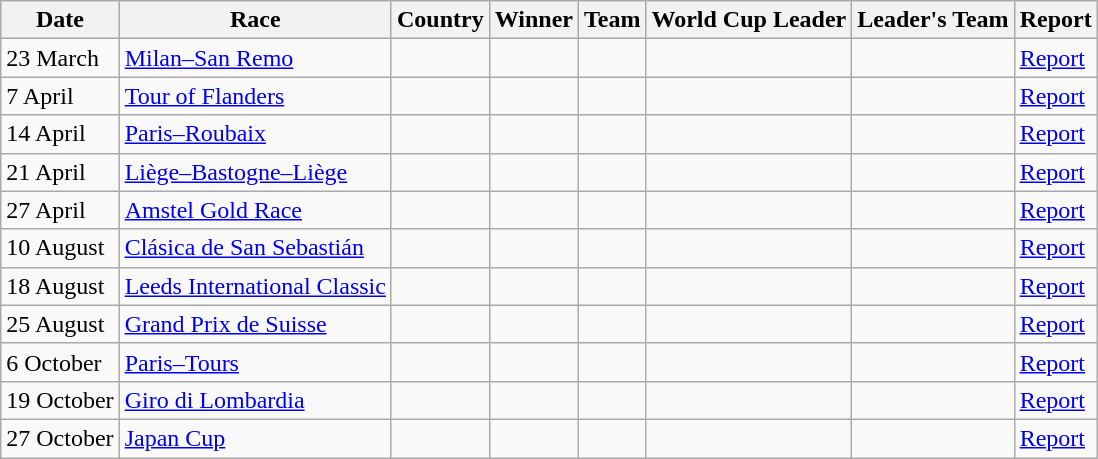<table class="wikitable">
<tr>
<th>Date</th>
<th>Race</th>
<th>Country</th>
<th>Winner</th>
<th>Team</th>
<th>World Cup Leader </th>
<th>Leader's Team</th>
<th>Report</th>
</tr>
<tr>
<td>23 March</td>
<td><a href='#'>Milan–San Remo</a></td>
<td></td>
<td></td>
<td></td>
<td></td>
<td></td>
<td><a href='#'>Report</a></td>
</tr>
<tr>
<td>7 April</td>
<td><a href='#'>Tour of Flanders</a></td>
<td></td>
<td></td>
<td></td>
<td></td>
<td></td>
<td><a href='#'>Report</a></td>
</tr>
<tr>
<td>14 April</td>
<td><a href='#'>Paris–Roubaix</a></td>
<td></td>
<td></td>
<td></td>
<td></td>
<td></td>
<td><a href='#'>Report</a></td>
</tr>
<tr>
<td>21 April</td>
<td><a href='#'>Liège–Bastogne–Liège</a></td>
<td></td>
<td></td>
<td></td>
<td></td>
<td></td>
<td><a href='#'>Report</a></td>
</tr>
<tr>
<td>27 April</td>
<td><a href='#'>Amstel Gold Race</a></td>
<td></td>
<td></td>
<td></td>
<td></td>
<td></td>
<td><a href='#'>Report</a></td>
</tr>
<tr>
<td>10 August</td>
<td><a href='#'>Clásica de San Sebastián</a></td>
<td></td>
<td></td>
<td></td>
<td></td>
<td></td>
<td><a href='#'>Report</a></td>
</tr>
<tr>
<td>18 August</td>
<td><a href='#'>Leeds International Classic</a></td>
<td></td>
<td></td>
<td></td>
<td></td>
<td></td>
<td><a href='#'>Report</a></td>
</tr>
<tr>
<td>25 August</td>
<td><a href='#'>Grand Prix de Suisse</a></td>
<td></td>
<td></td>
<td></td>
<td></td>
<td></td>
<td><a href='#'>Report</a></td>
</tr>
<tr>
<td>6 October</td>
<td><a href='#'>Paris–Tours</a></td>
<td></td>
<td></td>
<td></td>
<td></td>
<td></td>
<td><a href='#'>Report</a></td>
</tr>
<tr>
<td>19 October</td>
<td><a href='#'>Giro di Lombardia</a></td>
<td></td>
<td></td>
<td></td>
<td></td>
<td></td>
<td><a href='#'>Report</a></td>
</tr>
<tr>
<td>27 October</td>
<td><a href='#'>Japan Cup</a></td>
<td></td>
<td></td>
<td></td>
<td></td>
<td></td>
<td><a href='#'>Report</a></td>
</tr>
</table>
